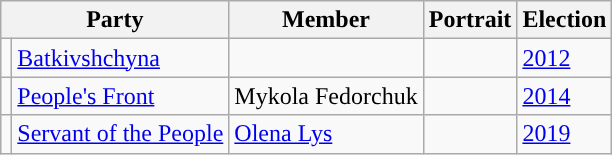<table class="wikitable">
<tr>
<th colspan="2">Party</th>
<th>Member</th>
<th>Portrait</th>
<th>Election</th>
</tr>
<tr>
<td style="background-color:"></td>
<td><a href='#'>Batkivshchyna</a></td>
<td></td>
<td></td>
<td><a href='#'>2012</a></td>
</tr>
<tr>
<td style="background-color:"></td>
<td><a href='#'>People's Front</a></td>
<td>Mykola Fedorchuk</td>
<td></td>
<td><a href='#'>2014</a></td>
</tr>
<tr>
<td style="background-color:"></td>
<td><a href='#'>Servant of the People</a></td>
<td><a href='#'>Olena Lys</a></td>
<td></td>
<td><a href='#'>2019</a></td>
</tr>
</table>
